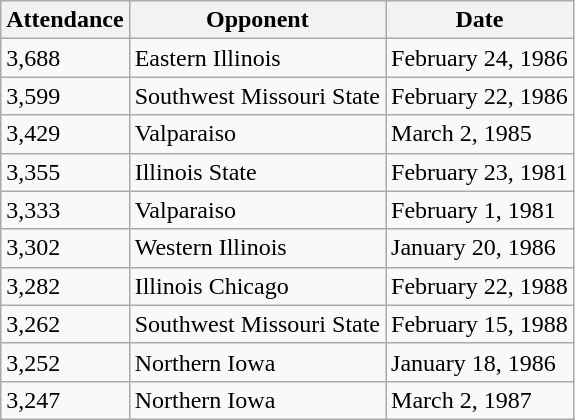<table class="wikitable">
<tr>
<th>Attendance</th>
<th>Opponent</th>
<th>Date</th>
</tr>
<tr>
<td>3,688</td>
<td>Eastern Illinois</td>
<td>February 24, 1986</td>
</tr>
<tr>
<td>3,599</td>
<td>Southwest Missouri State</td>
<td>February 22, 1986</td>
</tr>
<tr>
<td>3,429</td>
<td>Valparaiso</td>
<td>March 2, 1985</td>
</tr>
<tr>
<td>3,355</td>
<td>Illinois State</td>
<td>February 23, 1981</td>
</tr>
<tr>
<td>3,333</td>
<td>Valparaiso</td>
<td>February 1, 1981</td>
</tr>
<tr>
<td>3,302</td>
<td>Western Illinois</td>
<td>January 20, 1986</td>
</tr>
<tr>
<td>3,282</td>
<td>Illinois Chicago</td>
<td>February 22, 1988</td>
</tr>
<tr>
<td>3,262</td>
<td>Southwest Missouri State</td>
<td>February 15, 1988</td>
</tr>
<tr>
<td>3,252</td>
<td>Northern Iowa</td>
<td>January 18, 1986</td>
</tr>
<tr>
<td>3,247</td>
<td>Northern Iowa</td>
<td>March 2, 1987</td>
</tr>
</table>
